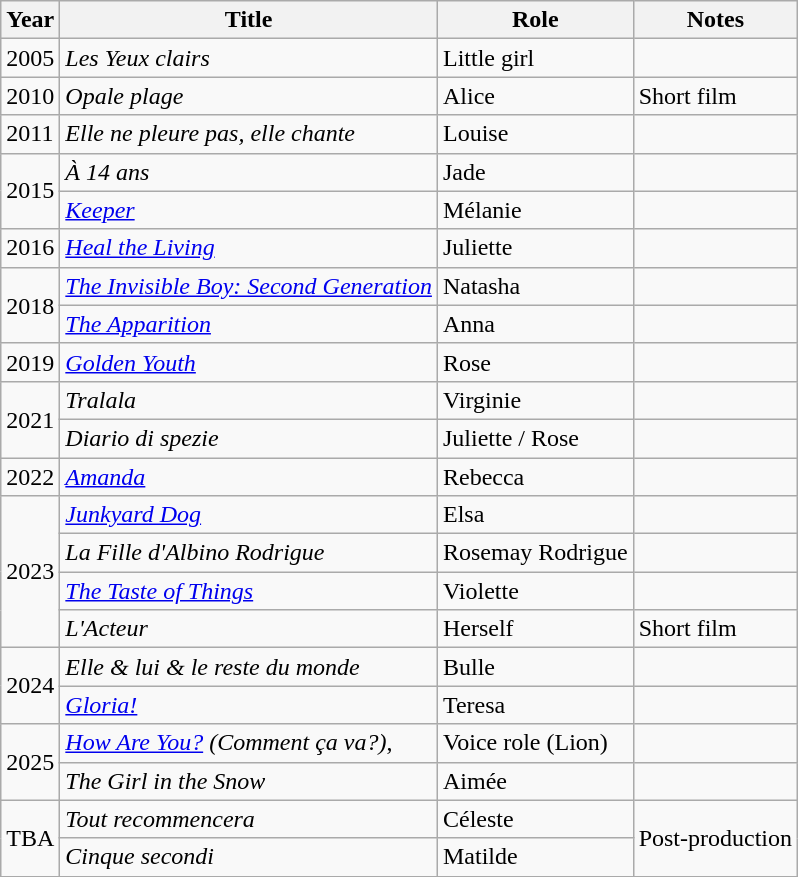<table class="wikitable sortable">
<tr>
<th>Year</th>
<th>Title</th>
<th>Role</th>
<th class="unsortable">Notes</th>
</tr>
<tr>
<td>2005</td>
<td><em>Les Yeux clairs</em></td>
<td>Little girl</td>
<td></td>
</tr>
<tr>
<td>2010</td>
<td><em>Opale plage</em></td>
<td>Alice</td>
<td>Short film</td>
</tr>
<tr>
<td>2011</td>
<td><em>Elle ne pleure pas, elle chante</em></td>
<td>Louise</td>
<td></td>
</tr>
<tr>
<td rowspan="2">2015</td>
<td><em>À 14 ans</em></td>
<td>Jade</td>
<td></td>
</tr>
<tr>
<td><em><a href='#'>Keeper</a></em></td>
<td>Mélanie</td>
<td></td>
</tr>
<tr>
<td>2016</td>
<td><em><a href='#'>Heal the Living</a></em></td>
<td>Juliette</td>
<td></td>
</tr>
<tr>
<td rowspan="2">2018</td>
<td><em><a href='#'>The Invisible Boy: Second Generation</a></em></td>
<td>Natasha</td>
<td></td>
</tr>
<tr>
<td><em><a href='#'>The Apparition</a></em></td>
<td>Anna</td>
<td></td>
</tr>
<tr>
<td>2019</td>
<td><em><a href='#'>Golden Youth</a></em></td>
<td>Rose</td>
<td></td>
</tr>
<tr>
<td rowspan="2">2021</td>
<td><em>Tralala</em></td>
<td>Virginie</td>
<td></td>
</tr>
<tr>
<td><em>Diario di spezie</em></td>
<td>Juliette / Rose</td>
<td></td>
</tr>
<tr>
<td>2022</td>
<td><em><a href='#'>Amanda</a></em></td>
<td>Rebecca</td>
<td></td>
</tr>
<tr>
<td rowspan="4">2023</td>
<td><em><a href='#'>Junkyard Dog</a></em></td>
<td>Elsa</td>
<td></td>
</tr>
<tr>
<td><em>La Fille d'Albino Rodrigue</em></td>
<td>Rosemay Rodrigue</td>
<td></td>
</tr>
<tr>
<td><em><a href='#'>The Taste of Things</a></em></td>
<td>Violette</td>
<td></td>
</tr>
<tr>
<td><em>L'Acteur</em></td>
<td>Herself</td>
<td>Short film</td>
</tr>
<tr>
<td rowspan="2">2024</td>
<td><em>Elle & lui & le reste du monde</em></td>
<td>Bulle</td>
<td></td>
</tr>
<tr>
<td><em><a href='#'>Gloria!</a></em></td>
<td>Teresa</td>
<td></td>
</tr>
<tr>
<td rowspan="2">2025</td>
<td><em><a href='#'>How Are You?</a> (Comment ça va?)</em>,</td>
<td>Voice role (Lion)</td>
<td></td>
</tr>
<tr>
<td><em>The Girl in the Snow</em></td>
<td>Aimée</td>
<td></td>
</tr>
<tr>
<td rowspan="2">TBA</td>
<td><em>Tout recommencera</em></td>
<td>Céleste</td>
<td rowspan="2">Post-production</td>
</tr>
<tr>
<td><em>Cinque secondi</em></td>
<td>Matilde</td>
</tr>
</table>
